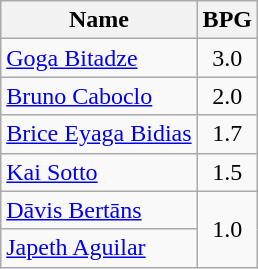<table class=wikitable>
<tr>
<th>Name</th>
<th>BPG</th>
</tr>
<tr>
<td> <a href='#'>Goga Bitadze</a></td>
<td align=center>3.0</td>
</tr>
<tr>
<td> <a href='#'>Bruno Caboclo</a></td>
<td align=center>2.0</td>
</tr>
<tr>
<td> <a href='#'>Brice Eyaga Bidias</a></td>
<td align=center>1.7</td>
</tr>
<tr>
<td> <a href='#'>Kai Sotto</a></td>
<td align=center>1.5</td>
</tr>
<tr>
<td> <a href='#'>Dāvis Bertāns</a></td>
<td align=center rowspan=2>1.0</td>
</tr>
<tr>
<td> <a href='#'>Japeth Aguilar</a></td>
</tr>
</table>
